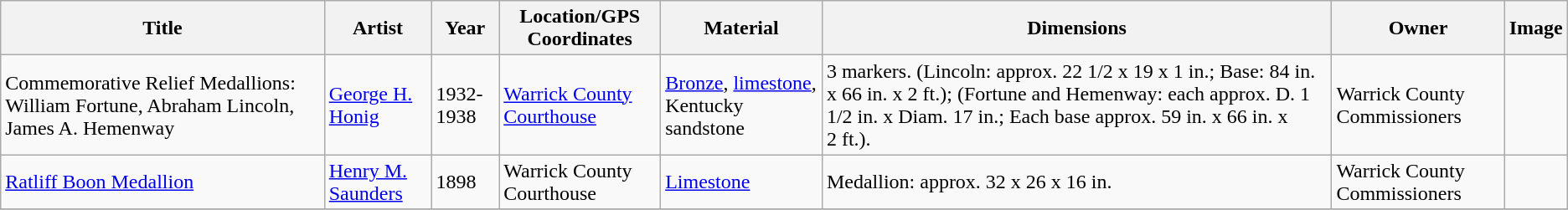<table class="wikitable sortable">
<tr>
<th>Title</th>
<th>Artist</th>
<th>Year</th>
<th>Location/GPS Coordinates</th>
<th>Material</th>
<th>Dimensions</th>
<th>Owner</th>
<th>Image</th>
</tr>
<tr>
<td>Commemorative Relief Medallions: William Fortune, Abraham Lincoln, James A. Hemenway</td>
<td><a href='#'>George H. Honig</a></td>
<td>1932-1938</td>
<td><a href='#'>Warrick County Courthouse</a></td>
<td><a href='#'>Bronze</a>, <a href='#'>limestone</a>, Kentucky sandstone</td>
<td>3 markers. (Lincoln: approx. 22 1/2 x 19 x 1 in.; Base: 84 in. x 66 in. x 2 ft.); (Fortune and Hemenway: each approx. D. 1 1/2 in. x Diam. 17 in.; Each base approx. 59 in. x 66 in. x 2 ft.).</td>
<td>Warrick County Commissioners</td>
<td></td>
</tr>
<tr>
<td><a href='#'>Ratliff Boon Medallion</a></td>
<td><a href='#'>Henry M. Saunders</a></td>
<td>1898</td>
<td>Warrick County Courthouse</td>
<td><a href='#'>Limestone</a></td>
<td>Medallion: approx. 32 x 26 x 16 in.</td>
<td>Warrick County Commissioners</td>
<td></td>
</tr>
<tr>
</tr>
</table>
